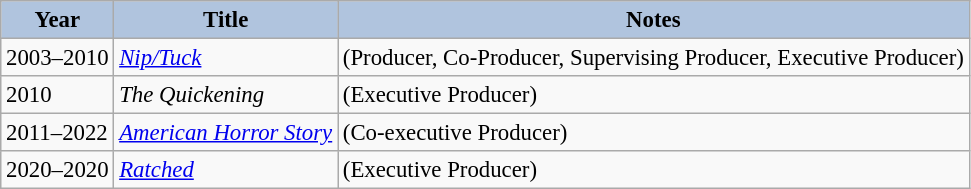<table class="wikitable" style="font-size: 95%;">
<tr>
<th style="background: #B0C4DE;">Year</th>
<th style="background: #B0C4DE;">Title</th>
<th style="background: #B0C4DE;">Notes</th>
</tr>
<tr>
<td>2003–2010</td>
<td><em><a href='#'>Nip/Tuck</a></em></td>
<td>(Producer, Co-Producer, Supervising Producer, Executive Producer)</td>
</tr>
<tr>
<td>2010</td>
<td><em>The Quickening</em></td>
<td>(Executive Producer)</td>
</tr>
<tr>
<td>2011–2022</td>
<td><em><a href='#'>American Horror Story</a></em></td>
<td>(Co-executive Producer)</td>
</tr>
<tr>
<td>2020–2020</td>
<td><em><a href='#'>Ratched</a></em></td>
<td>(Executive Producer)</td>
</tr>
</table>
